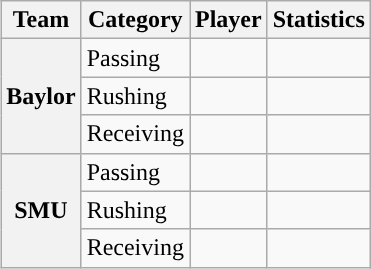<table class="wikitable" style="float:right">
<tr>
<th>Team</th>
<th>Category</th>
<th>Player</th>
<th>Statistics</th>
</tr>
<tr>
<th rowspan=3>Baylor</th>
<td>Passing</td>
<td></td>
<td></td>
</tr>
<tr>
<td>Rushing</td>
<td></td>
<td></td>
</tr>
<tr>
<td>Receiving</td>
<td></td>
<td></td>
</tr>
<tr>
<th rowspan=3>SMU</th>
<td>Passing</td>
<td></td>
<td></td>
</tr>
<tr>
<td>Rushing</td>
<td></td>
<td></td>
</tr>
<tr>
<td>Receiving</td>
<td></td>
<td></td>
</tr>
</table>
